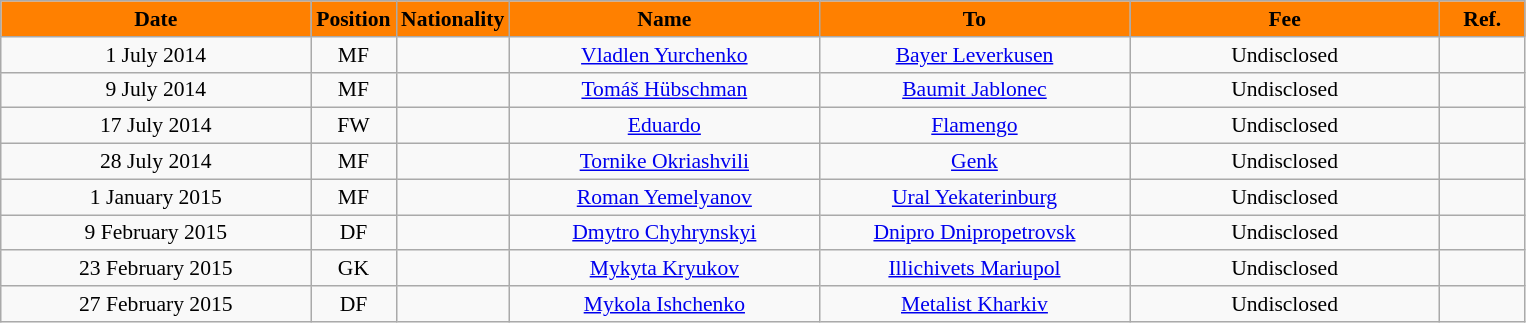<table class="wikitable" style="text-align:center; font-size:90%; ">
<tr>
<th style="background:#FF8000; color:black; width:200px;">Date</th>
<th style="background:#FF8000; color:black; width:50px;">Position</th>
<th style="background:#FF8000; color:black; width:50px;">Nationality</th>
<th style="background:#FF8000; color:black; width:200px;">Name</th>
<th style="background:#FF8000; color:black; width:200px;">To</th>
<th style="background:#FF8000; color:black; width:200px;">Fee</th>
<th style="background:#FF8000; color:black; width:50px;">Ref.</th>
</tr>
<tr>
<td>1 July 2014</td>
<td>MF</td>
<td></td>
<td><a href='#'>Vladlen Yurchenko</a></td>
<td><a href='#'>Bayer Leverkusen</a></td>
<td>Undisclosed</td>
<td></td>
</tr>
<tr>
<td>9 July 2014</td>
<td>MF</td>
<td></td>
<td><a href='#'>Tomáš Hübschman</a></td>
<td><a href='#'>Baumit Jablonec</a></td>
<td>Undisclosed</td>
<td></td>
</tr>
<tr>
<td>17 July 2014</td>
<td>FW</td>
<td></td>
<td><a href='#'>Eduardo</a></td>
<td><a href='#'>Flamengo</a></td>
<td>Undisclosed</td>
<td></td>
</tr>
<tr>
<td>28 July 2014</td>
<td>MF</td>
<td></td>
<td><a href='#'>Tornike Okriashvili</a></td>
<td><a href='#'>Genk</a></td>
<td>Undisclosed</td>
<td></td>
</tr>
<tr>
<td>1 January 2015</td>
<td>MF</td>
<td></td>
<td><a href='#'>Roman Yemelyanov</a></td>
<td><a href='#'>Ural Yekaterinburg</a></td>
<td>Undisclosed</td>
<td></td>
</tr>
<tr>
<td>9 February 2015</td>
<td>DF</td>
<td></td>
<td><a href='#'>Dmytro Chyhrynskyi</a></td>
<td><a href='#'>Dnipro Dnipropetrovsk</a></td>
<td>Undisclosed</td>
<td></td>
</tr>
<tr>
<td>23 February 2015</td>
<td>GK</td>
<td></td>
<td><a href='#'>Mykyta Kryukov</a></td>
<td><a href='#'>Illichivets Mariupol</a></td>
<td>Undisclosed</td>
<td></td>
</tr>
<tr>
<td>27 February 2015</td>
<td>DF</td>
<td></td>
<td><a href='#'>Mykola Ishchenko</a></td>
<td><a href='#'>Metalist Kharkiv</a></td>
<td>Undisclosed</td>
<td></td>
</tr>
</table>
